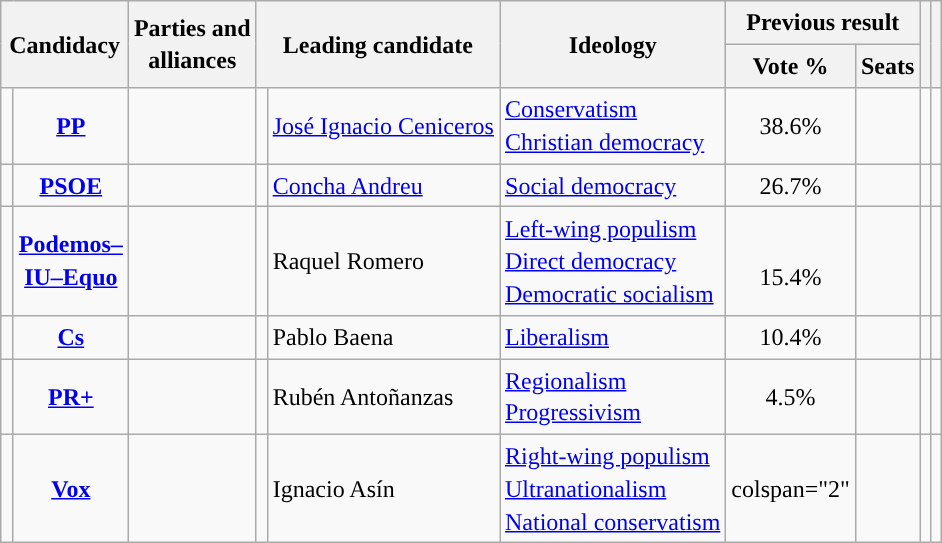<table class="wikitable" style="line-height:1.35em; text-align:left;">
<tr>
<th colspan="2" rowspan="2">Candidacy</th>
<th rowspan="2">Parties and<br>alliances</th>
<th colspan="2" rowspan="2">Leading candidate</th>
<th rowspan="2">Ideology</th>
<th colspan="2">Previous result</th>
<th rowspan="2"></th>
<th rowspan="2"></th>
</tr>
<tr>
<th>Vote %</th>
<th>Seats</th>
</tr>
<tr>
<td width="1" style="color:inherit;background:"></td>
<td align="center"><strong><a href='#'>PP</a></strong></td>
<td></td>
<td></td>
<td><a href='#'>José Ignacio Ceniceros</a></td>
<td><a href='#'>Conservatism</a><br><a href='#'>Christian democracy</a></td>
<td align="center">38.6%</td>
<td></td>
<td></td>
<td></td>
</tr>
<tr>
<td style="color:inherit;background:"></td>
<td align="center"><strong><a href='#'>PSOE</a></strong></td>
<td></td>
<td></td>
<td><a href='#'>Concha Andreu</a></td>
<td><a href='#'>Social democracy</a></td>
<td align="center">26.7%</td>
<td></td>
<td></td>
<td></td>
</tr>
<tr>
<td style="color:inherit;background:"></td>
<td align="center"><strong><a href='#'>Podemos–<br>IU–Equo</a></strong></td>
<td></td>
<td></td>
<td>Raquel Romero</td>
<td><a href='#'>Left-wing populism</a><br><a href='#'>Direct democracy</a><br><a href='#'>Democratic socialism</a></td>
<td align="center"><br>15.4%<br></td>
<td></td>
<td></td>
<td></td>
</tr>
<tr>
<td style="color:inherit;background:"></td>
<td align="center"><strong><a href='#'>Cs</a></strong></td>
<td></td>
<td></td>
<td>Pablo Baena</td>
<td><a href='#'>Liberalism</a></td>
<td align="center">10.4%</td>
<td></td>
<td></td>
<td></td>
</tr>
<tr>
<td style="color:inherit;background:"></td>
<td align="center"><strong><a href='#'>PR+</a></strong></td>
<td></td>
<td></td>
<td>Rubén Antoñanzas</td>
<td><a href='#'>Regionalism</a><br><a href='#'>Progressivism</a></td>
<td align="center">4.5%</td>
<td></td>
<td></td>
<td></td>
</tr>
<tr>
<td style="color:inherit;background:"></td>
<td align="center"><strong><a href='#'>Vox</a></strong></td>
<td></td>
<td></td>
<td>Ignacio Asín</td>
<td><a href='#'>Right-wing populism</a><br><a href='#'>Ultranationalism</a><br><a href='#'>National conservatism</a></td>
<td>colspan="2" </td>
<td></td>
<td></td>
</tr>
</table>
